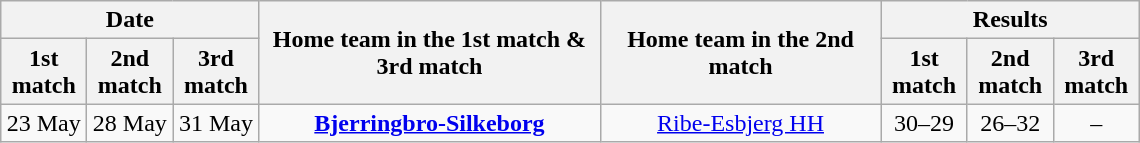<table class="wikitable" style="text-align:center; margin-left:1em;">
<tr>
<th colspan="3">Date</th>
<th rowspan="2" style="width:220px;">Home team in the 1st match & 3rd match</th>
<th rowspan="2" style="width:180px;">Home team in the 2nd match</th>
<th colspan="3">Results</th>
</tr>
<tr>
<th style="width:50px;">1st match</th>
<th style="width:50px;">2nd match</th>
<th style="width:50px;">3rd match</th>
<th style="width:50px;">1st match</th>
<th style="width:50px;">2nd match</th>
<th style="width:50px;">3rd match</th>
</tr>
<tr>
<td>23 May</td>
<td>28 May</td>
<td>31 May</td>
<td><strong><a href='#'>Bjerringbro-Silkeborg</a></strong></td>
<td><a href='#'>Ribe-Esbjerg HH</a></td>
<td>30–29</td>
<td>26–32</td>
<td>–</td>
</tr>
</table>
